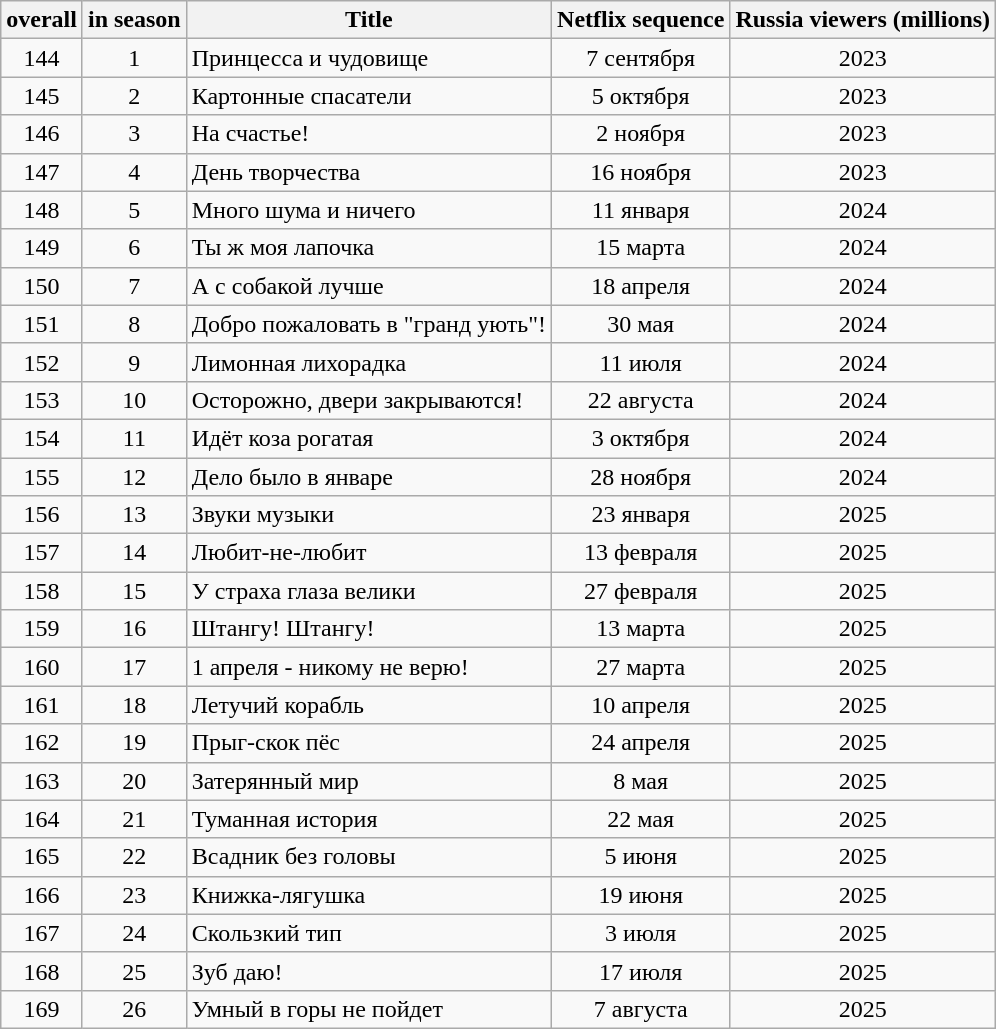<table class="wikitable sortable mw-collapsible" style="text-align: center">
<tr>
<th> overall</th>
<th> in season</th>
<th>Title</th>
<th>Netflix sequence</th>
<th>Russia viewers (millions)</th>
</tr>
<tr>
<td>144</td>
<td>1</td>
<td align="left">Принцесса и чудовище</td>
<td>7 сентября</td>
<td>2023</td>
</tr>
<tr>
<td>145</td>
<td>2</td>
<td align="left">Картонные спасатели</td>
<td>5 октября</td>
<td>2023</td>
</tr>
<tr>
<td>146</td>
<td>3</td>
<td align="left">На счастье!</td>
<td>2 ноября</td>
<td>2023</td>
</tr>
<tr>
<td>147</td>
<td>4</td>
<td align="left">День творчества</td>
<td>16 ноября</td>
<td>2023</td>
</tr>
<tr>
<td>148</td>
<td>5</td>
<td align="left">Много шума и ничего</td>
<td>11 января</td>
<td>2024</td>
</tr>
<tr>
<td>149</td>
<td>6</td>
<td align="left">Ты ж моя лапочка</td>
<td>15 марта</td>
<td>2024</td>
</tr>
<tr>
<td>150</td>
<td>7</td>
<td align="left">А с собакой лучше</td>
<td>18 апреля</td>
<td>2024</td>
</tr>
<tr>
<td>151</td>
<td>8</td>
<td align="left">Добро пожаловать в "гранд ують"!</td>
<td>30 мая</td>
<td>2024</td>
</tr>
<tr>
<td>152</td>
<td>9</td>
<td align="left">Лимонная лихорадка</td>
<td>11 июля</td>
<td>2024</td>
</tr>
<tr>
<td>153</td>
<td>10</td>
<td align="left">Осторожно, двери закрываются!</td>
<td>22 августа</td>
<td>2024</td>
</tr>
<tr>
<td>154</td>
<td>11</td>
<td align="left">Идёт коза рогатая</td>
<td>3 октября</td>
<td>2024</td>
</tr>
<tr>
<td>155</td>
<td>12</td>
<td align="left">Дело было в январе</td>
<td>28 ноября</td>
<td>2024</td>
</tr>
<tr>
<td>156</td>
<td>13</td>
<td align="left">Звуки музыки</td>
<td>23 января</td>
<td>2025</td>
</tr>
<tr>
<td>157</td>
<td>14</td>
<td align="left">Любит-не-любит</td>
<td>13 февраля</td>
<td>2025</td>
</tr>
<tr>
<td>158</td>
<td>15</td>
<td align="left">У страха глаза велики</td>
<td>27 февраля</td>
<td>2025</td>
</tr>
<tr>
<td>159</td>
<td>16</td>
<td align="left">Штангу! Штангу!</td>
<td>13 марта</td>
<td>2025</td>
</tr>
<tr>
<td>160</td>
<td>17</td>
<td align="left">1 апреля - никому не верю!</td>
<td>27 марта</td>
<td>2025</td>
</tr>
<tr>
<td>161</td>
<td>18</td>
<td align="left">Летучий корабль</td>
<td>10 апреля</td>
<td>2025</td>
</tr>
<tr>
<td>162</td>
<td>19</td>
<td align="left">Прыг-скок пёс</td>
<td>24 апреля</td>
<td>2025</td>
</tr>
<tr>
<td>163</td>
<td>20</td>
<td align="left">Затерянный мир</td>
<td>8 мая</td>
<td>2025</td>
</tr>
<tr>
<td>164</td>
<td>21</td>
<td align="left">Туманная история</td>
<td>22 мая</td>
<td>2025</td>
</tr>
<tr>
<td>165</td>
<td>22</td>
<td align="left">Всадник без головы</td>
<td>5 июня</td>
<td>2025</td>
</tr>
<tr>
<td>166</td>
<td>23</td>
<td align="left">Книжка-лягушка</td>
<td>19 июня</td>
<td>2025</td>
</tr>
<tr>
<td>167</td>
<td>24</td>
<td align="left">Скользкий тип</td>
<td>3 июля</td>
<td>2025</td>
</tr>
<tr>
<td>168</td>
<td>25</td>
<td align="left">Зуб даю!</td>
<td>17 июля</td>
<td>2025</td>
</tr>
<tr>
<td>169</td>
<td>26</td>
<td align="left">Умный в горы не пойдет</td>
<td>7 августа</td>
<td>2025</td>
</tr>
</table>
